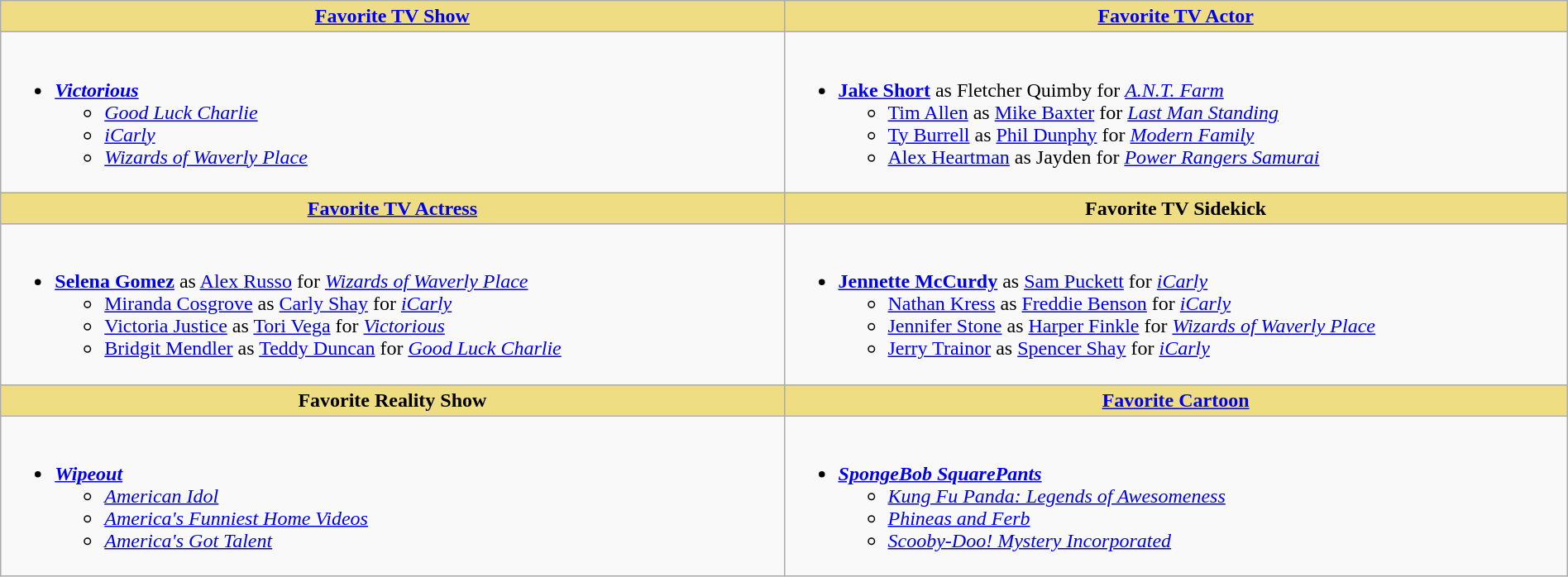<table class="wikitable" style="width:100%;">
<tr>
<th style="background:#EEDD82; width:50%"><a href='#'>Favorite TV Show</a></th>
<th style="background:#EEDD82; width:50%"><a href='#'>Favorite TV Actor</a></th>
</tr>
<tr>
<td valign="top"><br><ul><li><strong><em><a href='#'>Victorious</a></em></strong><ul><li><em><a href='#'>Good Luck Charlie</a></em></li><li><em><a href='#'>iCarly</a></em></li><li><em><a href='#'>Wizards of Waverly Place</a></em></li></ul></li></ul></td>
<td valign="top"><br><ul><li><strong><a href='#'>Jake Short</a></strong> as Fletcher Quimby for <em><a href='#'>A.N.T. Farm</a></em><ul><li><a href='#'>Tim Allen</a> as <a href='#'>Mike Baxter</a> for <em><a href='#'>Last Man Standing</a></em></li><li><a href='#'>Ty Burrell</a> as <a href='#'>Phil Dunphy</a> for <em><a href='#'>Modern Family</a></em></li><li><a href='#'>Alex Heartman</a> as Jayden for <em><a href='#'>Power Rangers Samurai</a></em></li></ul></li></ul></td>
</tr>
<tr>
<th style="background:#EEDD82; width:50%"><a href='#'>Favorite TV Actress</a></th>
<th style="background:#EEDD82; width:50%">Favorite TV Sidekick</th>
</tr>
<tr>
<td valign="top"><br><ul><li><strong><a href='#'>Selena Gomez</a></strong> as <a href='#'>Alex Russo</a> for <em><a href='#'>Wizards of Waverly Place</a></em><ul><li><a href='#'>Miranda Cosgrove</a> as <a href='#'>Carly Shay</a> for <em><a href='#'>iCarly</a></em></li><li><a href='#'>Victoria Justice</a> as <a href='#'>Tori Vega</a> for <em><a href='#'>Victorious</a></em></li><li><a href='#'>Bridgit Mendler</a> as <a href='#'>Teddy Duncan</a> for <em><a href='#'>Good Luck Charlie</a></em></li></ul></li></ul></td>
<td valign="top"><br><ul><li><strong><a href='#'>Jennette McCurdy</a></strong> as <a href='#'>Sam Puckett</a> for <em><a href='#'>iCarly</a></em><ul><li><a href='#'>Nathan Kress</a> as <a href='#'>Freddie Benson</a> for <em><a href='#'>iCarly</a></em></li><li><a href='#'>Jennifer Stone</a> as <a href='#'>Harper Finkle</a> for <em><a href='#'>Wizards of Waverly Place</a></em></li><li><a href='#'>Jerry Trainor</a> as <a href='#'>Spencer Shay</a> for <em><a href='#'>iCarly</a></em></li></ul></li></ul></td>
</tr>
<tr>
<th style="background:#EEDD82; width:50%">Favorite Reality Show</th>
<th style="background:#EEDD82; width:50%"><a href='#'>Favorite Cartoon</a></th>
</tr>
<tr>
<td valign="top"><br><ul><li><strong><em><a href='#'>Wipeout</a></em></strong><ul><li><em><a href='#'>American Idol</a></em></li><li><em><a href='#'>America's Funniest Home Videos</a></em></li><li><em><a href='#'>America's Got Talent</a></em></li></ul></li></ul></td>
<td valign="top"><br><ul><li><strong><em><a href='#'>SpongeBob SquarePants</a></em></strong><ul><li><em><a href='#'>Kung Fu Panda: Legends of Awesomeness</a></em></li><li><em><a href='#'>Phineas and Ferb</a></em></li><li><em><a href='#'>Scooby-Doo! Mystery Incorporated</a></em></li></ul></li></ul></td>
</tr>
</table>
